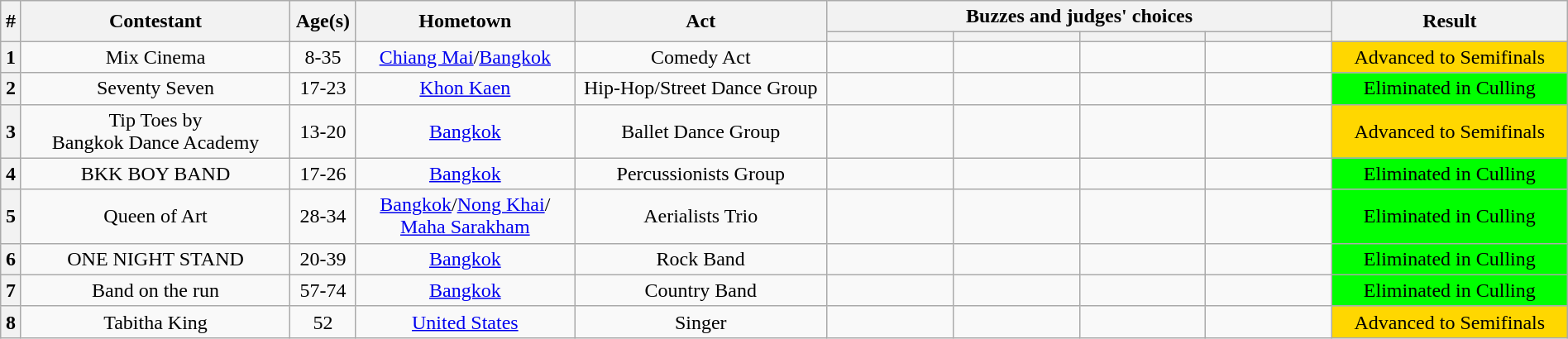<table class="wikitable sortable" style="width:100%; text-align:center;">
<tr>
<th scope="col" rowspan="2"  style="width:1%;">#</th>
<th scope="col" rowspan="2"  style="width:16%;">Contestant</th>
<th scope="col" rowspan="2"  data-sort-type="number" style="width:2%;">Age(s)</th>
<th scope="col" rowspan="2"  class="unsortable" style="width:13%;">Hometown</th>
<th scope="col" rowspan="2" class="unsortable"  style="width:15%;">Act</th>
<th scope="col" colspan="4" class="unsortable" style="width:30%;">Buzzes and judges' choices</th>
<th scope="col" rowspan="2" style="width:14%;">Result</th>
</tr>
<tr>
<th width="100"></th>
<th width="100"></th>
<th width="100"></th>
<th width="100"></th>
</tr>
<tr>
<th>1</th>
<td>Mix Cinema</td>
<td>8-35</td>
<td><a href='#'>Chiang Mai</a>/<a href='#'>Bangkok</a></td>
<td>Comedy Act</td>
<td></td>
<td></td>
<td></td>
<td></td>
<td style="background:gold">Advanced to Semifinals</td>
</tr>
<tr>
<th>2</th>
<td>Seventy Seven</td>
<td>17-23</td>
<td><a href='#'>Khon Kaen</a></td>
<td>Hip-Hop/Street Dance Group</td>
<td></td>
<td></td>
<td></td>
<td></td>
<td style="background:lime">Eliminated in Culling</td>
</tr>
<tr>
<th>3</th>
<td>Tip Toes by<br>Bangkok Dance Academy</td>
<td>13-20</td>
<td><a href='#'>Bangkok</a></td>
<td>Ballet Dance Group</td>
<td></td>
<td></td>
<td></td>
<td></td>
<td style="background:gold">Advanced to Semifinals</td>
</tr>
<tr>
<th>4</th>
<td>BKK BOY BAND</td>
<td>17-26</td>
<td><a href='#'>Bangkok</a></td>
<td>Percussionists Group</td>
<td></td>
<td></td>
<td></td>
<td></td>
<td style="background:lime">Eliminated in Culling</td>
</tr>
<tr>
<th>5</th>
<td>Queen of Art</td>
<td>28-34</td>
<td><a href='#'>Bangkok</a>/<a href='#'>Nong Khai</a>/<br><a href='#'>Maha Sarakham</a></td>
<td>Aerialists Trio</td>
<td></td>
<td></td>
<td></td>
<td></td>
<td style="background:lime">Eliminated in Culling</td>
</tr>
<tr>
<th>6</th>
<td>ONE NIGHT STAND</td>
<td>20-39</td>
<td><a href='#'>Bangkok</a></td>
<td>Rock Band</td>
<td></td>
<td></td>
<td></td>
<td></td>
<td style="background:lime">Eliminated in Culling</td>
</tr>
<tr>
<th>7</th>
<td>Band on the run</td>
<td>57-74</td>
<td><a href='#'>Bangkok</a></td>
<td>Country Band</td>
<td></td>
<td></td>
<td></td>
<td></td>
<td style="background:lime">Eliminated in Culling</td>
</tr>
<tr>
<th>8</th>
<td>Tabitha King</td>
<td>52</td>
<td><a href='#'>United States</a></td>
<td>Singer</td>
<td></td>
<td></td>
<td></td>
<td></td>
<td style="background:gold">Advanced to Semifinals</td>
</tr>
</table>
